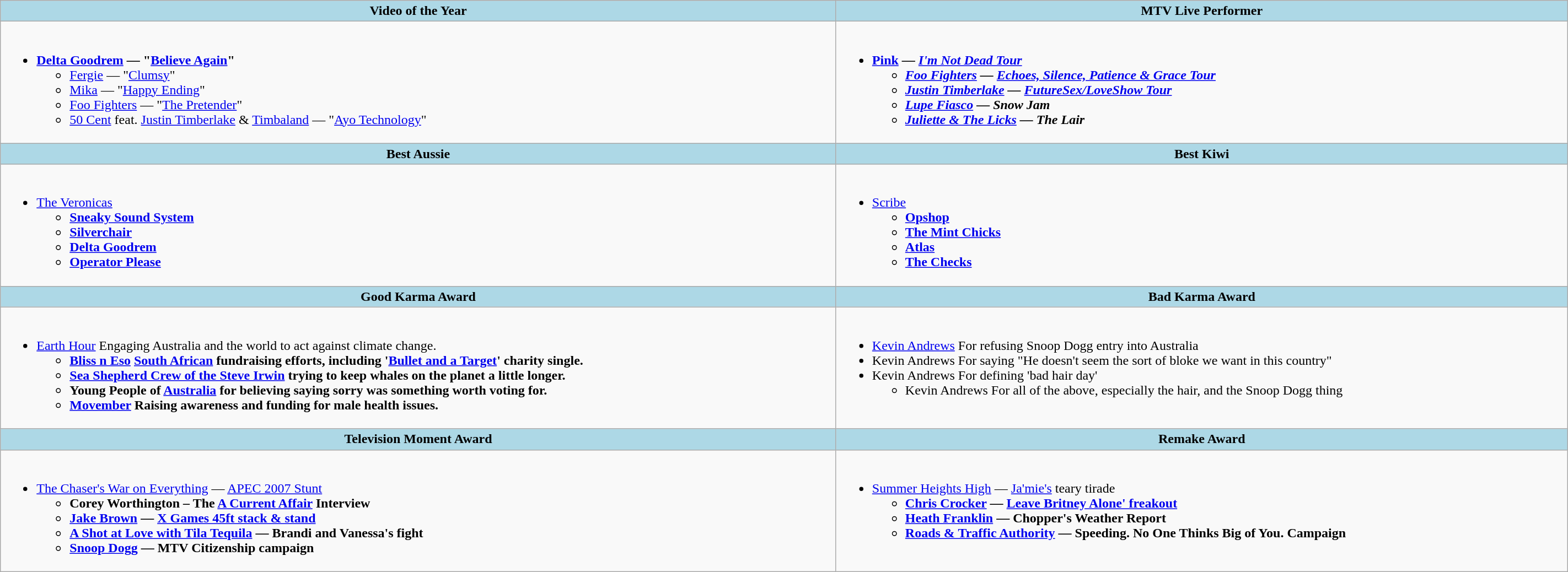<table class=wikitable style="width:150%">
<tr>
<th style="background:lightblue;" ! style="width="50%">Video of the Year</th>
<th style="background:lightblue;" ! style="width="50%">MTV Live Performer</th>
</tr>
<tr>
<td valign="top"><br><ul><li><strong><a href='#'>Delta Goodrem</a> — "<a href='#'>Believe Again</a>"</strong><ul><li><a href='#'>Fergie</a> — "<a href='#'>Clumsy</a>"</li><li><a href='#'>Mika</a> — "<a href='#'>Happy Ending</a>"</li><li><a href='#'>Foo Fighters</a> — "<a href='#'>The Pretender</a>"</li><li><a href='#'>50 Cent</a> feat. <a href='#'>Justin Timberlake</a> & <a href='#'>Timbaland</a> — "<a href='#'>Ayo Technology</a>"</li></ul></li></ul></td>
<td><br><ul><li><strong><a href='#'>Pink</a> — <em><a href='#'>I'm Not Dead Tour</a><strong><em><ul><li><a href='#'>Foo Fighters</a> — </em><a href='#'>Echoes, Silence, Patience & Grace Tour</a><em></li><li><a href='#'>Justin Timberlake</a> — </em><a href='#'>FutureSex/LoveShow Tour</a><em></li><li><a href='#'>Lupe Fiasco</a> — </em>Snow Jam<em></li><li><a href='#'>Juliette & The Licks</a> — </em>The Lair<em></li></ul></li></ul></td>
</tr>
<tr>
<th style="background:lightblue;" ! style="width="50%">Best Aussie</th>
<th style="background:lightblue;" ! style="width="50%">Best Kiwi</th>
</tr>
<tr>
<td valign="top"><br><ul><li></strong><a href='#'>The Veronicas</a><strong><ul><li><a href='#'>Sneaky Sound System</a></li><li><a href='#'>Silverchair</a></li><li><a href='#'>Delta Goodrem</a></li><li><a href='#'>Operator Please</a></li></ul></li></ul></td>
<td><br><ul><li></strong><a href='#'>Scribe</a><strong><ul><li><a href='#'>Opshop</a></li><li><a href='#'>The Mint Chicks</a></li><li><a href='#'>Atlas</a></li><li><a href='#'>The Checks</a></li></ul></li></ul></td>
</tr>
<tr>
<th style="background:lightblue;" ! style="width="50%">Good Karma Award</th>
<th style="background:lightblue;" ! style="width="50%">Bad Karma Award</th>
</tr>
<tr>
<td valign="top"><br><ul><li></strong><a href='#'>Earth Hour</a> Engaging Australia and the world to act against climate change.<strong><ul><li><a href='#'>Bliss n Eso</a> <a href='#'>South African</a> fundraising efforts, including '<a href='#'>Bullet and a Target</a>' charity single.</li><li><a href='#'>Sea Shepherd Crew of the Steve Irwin</a> trying to keep whales on the planet a little longer.</li><li>Young People of <a href='#'>Australia</a> for believing saying sorry was something worth voting for.</li><li><a href='#'>Movember</a> Raising awareness and funding for male health issues.</li></ul></li></ul></td>
<td valign="top"><br><ul><li><a href='#'>Kevin Andrews</a> For refusing Snoop Dogg entry into Australia</li><li>Kevin Andrews For saying "He doesn't seem the sort of bloke we want in this country"</li><li>Kevin Andrews For defining 'bad hair day'<ul><li></strong> Kevin Andrews For all of the above, especially the hair, and the Snoop Dogg thing<strong></li></ul></li></ul></td>
</tr>
<tr>
<th style="background:lightblue;" ! style="width="50%">Television Moment Award</th>
<th style="background:lightblue;" ! style="width="50%">Remake Award</th>
</tr>
<tr>
<td valign="top"><br><ul><li></strong><a href='#'>The Chaser's War on Everything</a> — <a href='#'>APEC 2007 Stunt</a><strong><ul><li>Corey Worthington – The <a href='#'>A Current Affair</a> Interview</li><li><a href='#'>Jake Brown</a> — <a href='#'>X Games 45ft stack & stand</a></li><li><a href='#'>A Shot at Love with Tila Tequila</a> — Brandi and Vanessa's fight</li><li><a href='#'>Snoop Dogg</a> — MTV Citizenship campaign</li></ul></li></ul></td>
<td valign="top"><br><ul><li></strong><a href='#'>Summer Heights High</a> — <a href='#'>Ja'mie's</a> teary tirade<strong><ul><li><a href='#'>Chris Crocker</a> — <a href='#'>Leave Britney Alone' freakout</a></li><li><a href='#'>Heath Franklin</a> — Chopper's Weather Report</li><li><a href='#'>Roads & Traffic Authority</a> — Speeding. No One Thinks Big of You. Campaign</li></ul></li></ul></td>
</tr>
</table>
